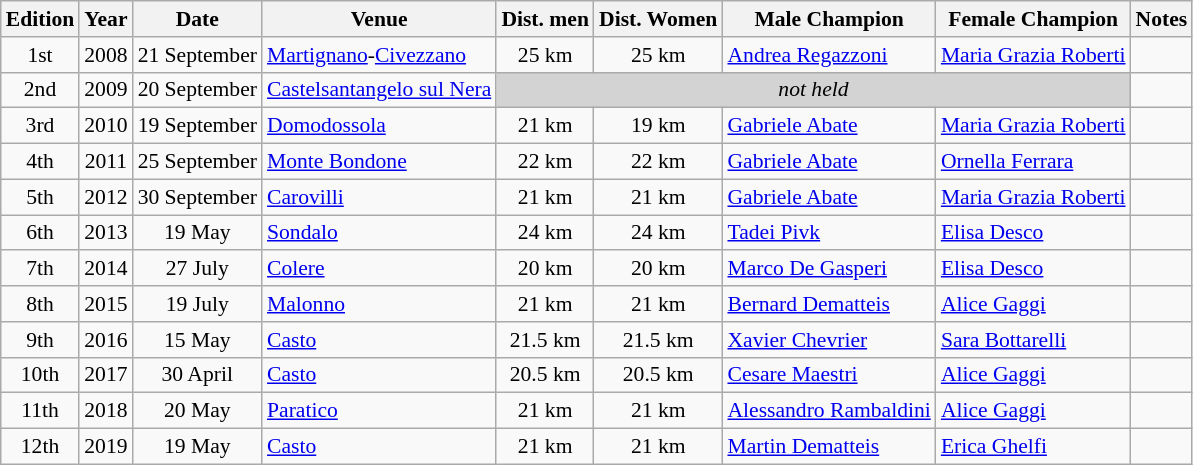<table class="wikitable" style="width:; font-size:90%; text-align:center;">
<tr>
<th>Edition</th>
<th>Year</th>
<th>Date</th>
<th>Venue</th>
<th>Dist. men</th>
<th>Dist. Women</th>
<th>Male Champion</th>
<th>Female Champion</th>
<th>Notes</th>
</tr>
<tr>
<td>1st</td>
<td>2008</td>
<td>21 September</td>
<td align=left><a href='#'>Martignano</a>-<a href='#'>Civezzano</a></td>
<td>25 km</td>
<td>25 km</td>
<td align=left><a href='#'>Andrea Regazzoni</a></td>
<td align=left><a href='#'>Maria Grazia Roberti</a></td>
<td></td>
</tr>
<tr>
<td>2nd</td>
<td>2009</td>
<td>20 September</td>
<td align=left><a href='#'>Castelsantangelo sul Nera</a></td>
<td colspan=4 bgcolor=lightgrey><em>not held</em></td>
<td></td>
</tr>
<tr>
<td>3rd</td>
<td>2010</td>
<td>19 September</td>
<td align=left><a href='#'>Domodossola</a></td>
<td>21 km</td>
<td>19 km</td>
<td align=left><a href='#'>Gabriele Abate</a></td>
<td align=left><a href='#'>Maria Grazia Roberti</a></td>
<td></td>
</tr>
<tr>
<td>4th</td>
<td>2011</td>
<td>25 September</td>
<td align=left><a href='#'>Monte Bondone</a></td>
<td>22 km</td>
<td>22 km</td>
<td align=left><a href='#'>Gabriele Abate</a></td>
<td align=left><a href='#'>Ornella Ferrara</a></td>
<td></td>
</tr>
<tr>
<td>5th</td>
<td>2012</td>
<td>30 September</td>
<td align=left><a href='#'>Carovilli</a></td>
<td>21 km</td>
<td>21 km</td>
<td align=left><a href='#'>Gabriele Abate</a></td>
<td align=left><a href='#'>Maria Grazia Roberti</a></td>
<td></td>
</tr>
<tr>
<td>6th</td>
<td>2013</td>
<td>19 May</td>
<td align=left><a href='#'>Sondalo</a></td>
<td>24 km</td>
<td>24 km</td>
<td align=left><a href='#'>Tadei Pivk</a></td>
<td align=left><a href='#'>Elisa Desco</a></td>
<td></td>
</tr>
<tr>
<td>7th</td>
<td>2014</td>
<td>27 July</td>
<td align=left><a href='#'>Colere</a></td>
<td>20 km</td>
<td>20 km</td>
<td align=left><a href='#'>Marco De Gasperi</a></td>
<td align=left><a href='#'>Elisa Desco</a></td>
<td></td>
</tr>
<tr>
<td>8th</td>
<td>2015</td>
<td>19 July</td>
<td align=left><a href='#'>Malonno</a></td>
<td>21 km</td>
<td>21 km</td>
<td align=left><a href='#'>Bernard Dematteis</a></td>
<td align=left><a href='#'>Alice Gaggi</a></td>
<td></td>
</tr>
<tr>
<td>9th</td>
<td>2016</td>
<td>15 May</td>
<td align=left><a href='#'>Casto</a></td>
<td>21.5 km</td>
<td>21.5 km</td>
<td align=left><a href='#'>Xavier Chevrier</a></td>
<td align=left><a href='#'>Sara Bottarelli</a></td>
<td></td>
</tr>
<tr>
<td>10th</td>
<td>2017</td>
<td>30 April</td>
<td align=left><a href='#'>Casto</a></td>
<td>20.5 km</td>
<td>20.5 km</td>
<td align=left><a href='#'>Cesare Maestri</a></td>
<td align=left><a href='#'>Alice Gaggi</a></td>
<td></td>
</tr>
<tr>
<td>11th</td>
<td>2018</td>
<td>20 May</td>
<td align=left><a href='#'>Paratico</a></td>
<td>21 km</td>
<td>21 km</td>
<td align=left><a href='#'>Alessandro Rambaldini</a></td>
<td align=left><a href='#'>Alice Gaggi</a></td>
<td></td>
</tr>
<tr>
<td>12th</td>
<td>2019</td>
<td>19 May</td>
<td align=left><a href='#'>Casto</a></td>
<td>21 km</td>
<td>21 km</td>
<td align=left><a href='#'>Martin Dematteis</a></td>
<td align=left><a href='#'>Erica Ghelfi</a></td>
<td></td>
</tr>
</table>
